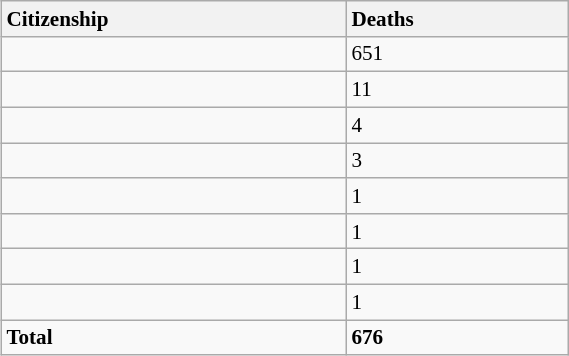<table class="wikitable sortable floatright" style="font-size:88%; margin:0 0 1.5em 1.5em; width:30%">
<tr>
<th style="text-align:left;">Citizenship</th>
<th style="text-align:left;">Deaths</th>
</tr>
<tr>
<td style="text-align:left;"></td>
<td>651</td>
</tr>
<tr>
<td style="text-align:left;"></td>
<td>11</td>
</tr>
<tr>
<td style="text-align:left;"></td>
<td>4</td>
</tr>
<tr>
<td style="text-align:left;"></td>
<td>3</td>
</tr>
<tr>
<td style="text-align:left;"></td>
<td>1</td>
</tr>
<tr>
<td style="text-align:left;"></td>
<td>1</td>
</tr>
<tr>
<td style="text-align:left;"></td>
<td>1</td>
</tr>
<tr>
<td style="text-align:left;"></td>
<td>1</td>
</tr>
<tr class="sortbottom">
<td><strong>Total</strong></td>
<td><strong>676</strong></td>
</tr>
</table>
